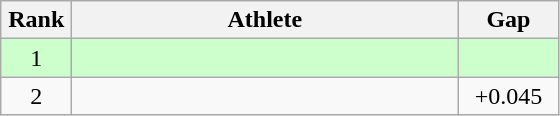<table class=wikitable style="text-align:center">
<tr>
<th width=40>Rank</th>
<th width=250>Athlete</th>
<th width=60>Gap</th>
</tr>
<tr bgcolor="ccffcc">
<td>1</td>
<td align=left></td>
<td></td>
</tr>
<tr>
<td>2</td>
<td align=left></td>
<td>+0.045</td>
</tr>
</table>
